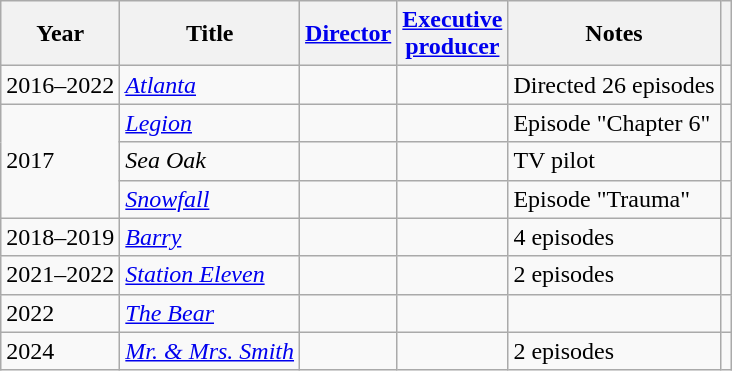<table class="wikitable plainrowheaders">
<tr>
<th scope="col">Year</th>
<th scope="col">Title</th>
<th scope="col"><a href='#'>Director</a></th>
<th scope="col"><a href='#'>Executive <br> producer</a></th>
<th scope="col">Notes</th>
<th scope="col"></th>
</tr>
<tr>
<td>2016–2022</td>
<td><em><a href='#'>Atlanta</a></em></td>
<td></td>
<td></td>
<td>Directed 26 episodes</td>
<td></td>
</tr>
<tr>
<td rowspan=3>2017</td>
<td><em><a href='#'>Legion</a></em></td>
<td></td>
<td></td>
<td>Episode "Chapter 6"</td>
<td></td>
</tr>
<tr>
<td><em>Sea Oak</em></td>
<td></td>
<td></td>
<td>TV pilot</td>
<td></td>
</tr>
<tr>
<td><em><a href='#'>Snowfall</a></em></td>
<td></td>
<td></td>
<td>Episode "Trauma"</td>
<td></td>
</tr>
<tr>
<td>2018–2019</td>
<td><em><a href='#'>Barry</a></em></td>
<td></td>
<td></td>
<td>4 episodes</td>
<td></td>
</tr>
<tr>
<td>2021–2022</td>
<td><em><a href='#'>Station Eleven</a></em></td>
<td></td>
<td></td>
<td>2 episodes</td>
<td></td>
</tr>
<tr>
<td>2022</td>
<td><em><a href='#'>The Bear</a></em></td>
<td></td>
<td></td>
<td></td>
<td></td>
</tr>
<tr>
<td>2024</td>
<td><em><a href='#'>Mr. & Mrs. Smith</a></em></td>
<td></td>
<td></td>
<td>2 episodes</td>
<td></td>
</tr>
</table>
